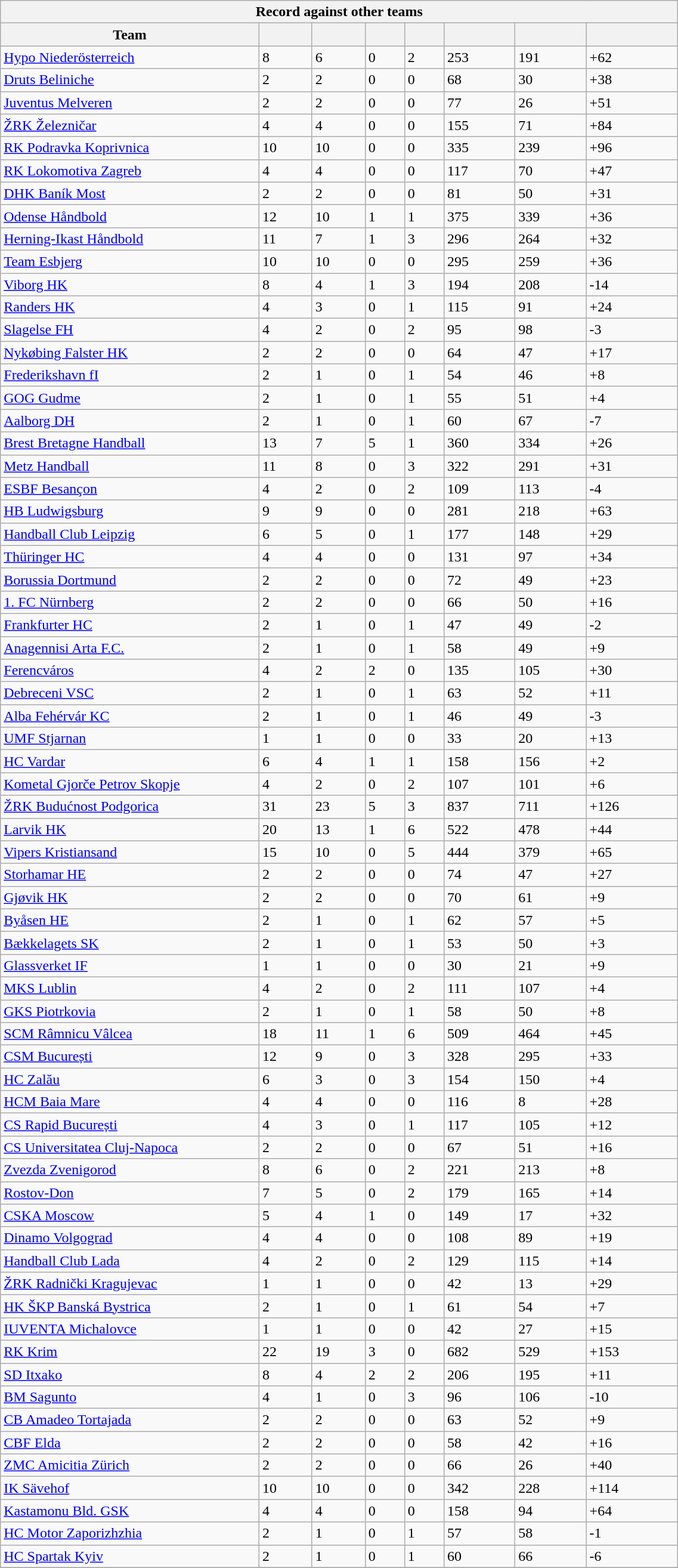<table class="wikitable mw-collapsible mw-collapsed" style="width:60%; font-size:100%;">
<tr>
<th colspan="8">Record against other teams</th>
</tr>
<tr>
<th width="20">Team</th>
<th width="10"></th>
<th width="10"></th>
<th width="10"></th>
<th width="10"></th>
<th width="5"></th>
<th width="5"></th>
<th width="5"></th>
</tr>
<tr>
<td align="left"> <a href='#'>Hypo Niederösterreich</a></td>
<td>8</td>
<td>6</td>
<td>0</td>
<td>2</td>
<td>253</td>
<td>191</td>
<td>+62</td>
</tr>
<tr>
<td align="left"> <a href='#'>Druts Beliniche</a></td>
<td>2</td>
<td>2</td>
<td>0</td>
<td>0</td>
<td>68</td>
<td>30</td>
<td>+38</td>
</tr>
<tr>
<td align="left"> <a href='#'>Juventus Melveren</a></td>
<td>2</td>
<td>2</td>
<td>0</td>
<td>0</td>
<td>77</td>
<td>26</td>
<td>+51</td>
</tr>
<tr>
<td align="left"> <a href='#'>ŽRK Železničar</a></td>
<td>4</td>
<td>4</td>
<td>0</td>
<td>0</td>
<td>155</td>
<td>71</td>
<td>+84</td>
</tr>
<tr>
<td align="left"> <a href='#'>RK Podravka Koprivnica</a></td>
<td>10</td>
<td>10</td>
<td>0</td>
<td>0</td>
<td>335</td>
<td>239</td>
<td>+96</td>
</tr>
<tr>
<td align="left"> <a href='#'>RK Lokomotiva Zagreb</a></td>
<td>4</td>
<td>4</td>
<td>0</td>
<td>0</td>
<td>117</td>
<td>70</td>
<td>+47</td>
</tr>
<tr>
<td align="left"> <a href='#'>DHK Baník Most</a></td>
<td>2</td>
<td>2</td>
<td>0</td>
<td>0</td>
<td>81</td>
<td>50</td>
<td>+31</td>
</tr>
<tr>
<td align="left"> <a href='#'>Odense Håndbold</a></td>
<td>12</td>
<td>10</td>
<td>1</td>
<td>1</td>
<td>375</td>
<td>339</td>
<td>+36</td>
</tr>
<tr>
<td align="left"> <a href='#'>Herning-Ikast Håndbold</a></td>
<td>11</td>
<td>7</td>
<td>1</td>
<td>3</td>
<td>296</td>
<td>264</td>
<td>+32</td>
</tr>
<tr>
<td align="left"> <a href='#'>Team Esbjerg</a></td>
<td>10</td>
<td>10</td>
<td>0</td>
<td>0</td>
<td>295</td>
<td>259</td>
<td>+36</td>
</tr>
<tr>
<td align="left"> <a href='#'>Viborg HK</a></td>
<td>8</td>
<td>4</td>
<td>1</td>
<td>3</td>
<td>194</td>
<td>208</td>
<td>-14</td>
</tr>
<tr>
<td align="left"> <a href='#'>Randers HK</a></td>
<td>4</td>
<td>3</td>
<td>0</td>
<td>1</td>
<td>115</td>
<td>91</td>
<td>+24</td>
</tr>
<tr>
<td align="left"> <a href='#'>Slagelse FH</a></td>
<td>4</td>
<td>2</td>
<td>0</td>
<td>2</td>
<td>95</td>
<td>98</td>
<td>-3</td>
</tr>
<tr>
<td align="left"> <a href='#'>Nykøbing Falster HK</a></td>
<td>2</td>
<td>2</td>
<td>0</td>
<td>0</td>
<td>64</td>
<td>47</td>
<td>+17</td>
</tr>
<tr>
<td align="left"> <a href='#'>Frederikshavn fI</a></td>
<td>2</td>
<td>1</td>
<td>0</td>
<td>1</td>
<td>54</td>
<td>46</td>
<td>+8</td>
</tr>
<tr>
<td align="left"> <a href='#'>GOG Gudme</a></td>
<td>2</td>
<td>1</td>
<td>0</td>
<td>1</td>
<td>55</td>
<td>51</td>
<td>+4</td>
</tr>
<tr>
<td align="left"> <a href='#'>Aalborg DH</a></td>
<td>2</td>
<td>1</td>
<td>0</td>
<td>1</td>
<td>60</td>
<td>67</td>
<td>-7</td>
</tr>
<tr>
<td align="left"> <a href='#'>Brest Bretagne Handball</a></td>
<td>13</td>
<td>7</td>
<td>5</td>
<td>1</td>
<td>360</td>
<td>334</td>
<td>+26</td>
</tr>
<tr>
<td align="left"> <a href='#'>Metz Handball</a></td>
<td>11</td>
<td>8</td>
<td>0</td>
<td>3</td>
<td>322</td>
<td>291</td>
<td>+31</td>
</tr>
<tr>
<td align="left"> <a href='#'>ESBF Besançon</a></td>
<td>4</td>
<td>2</td>
<td>0</td>
<td>2</td>
<td>109</td>
<td>113</td>
<td>-4</td>
</tr>
<tr>
<td align="left"> <a href='#'>HB Ludwigsburg</a></td>
<td>9</td>
<td>9</td>
<td>0</td>
<td>0</td>
<td>281</td>
<td>218</td>
<td>+63</td>
</tr>
<tr>
<td align="left"> <a href='#'>Handball Club Leipzig</a></td>
<td>6</td>
<td>5</td>
<td>0</td>
<td>1</td>
<td>177</td>
<td>148</td>
<td>+29</td>
</tr>
<tr>
<td align="left"> <a href='#'>Thüringer HC</a></td>
<td>4</td>
<td>4</td>
<td>0</td>
<td>0</td>
<td>131</td>
<td>97</td>
<td>+34</td>
</tr>
<tr>
<td align="left"> <a href='#'>Borussia Dortmund</a></td>
<td>2</td>
<td>2</td>
<td>0</td>
<td>0</td>
<td>72</td>
<td>49</td>
<td>+23</td>
</tr>
<tr>
<td align="left"> <a href='#'>1. FC Nürnberg</a></td>
<td>2</td>
<td>2</td>
<td>0</td>
<td>0</td>
<td>66</td>
<td>50</td>
<td>+16</td>
</tr>
<tr>
<td align="left"> <a href='#'>Frankfurter HC</a></td>
<td>2</td>
<td>1</td>
<td>0</td>
<td>1</td>
<td>47</td>
<td>49</td>
<td>-2</td>
</tr>
<tr>
<td align="left"> <a href='#'>Anagennisi Arta F.C.</a></td>
<td>2</td>
<td>1</td>
<td>0</td>
<td>1</td>
<td>58</td>
<td>49</td>
<td>+9</td>
</tr>
<tr>
<td align="left"> <a href='#'>Ferencváros</a></td>
<td>4</td>
<td>2</td>
<td>2</td>
<td>0</td>
<td>135</td>
<td>105</td>
<td>+30</td>
</tr>
<tr>
<td align="left"> <a href='#'>Debreceni VSC</a></td>
<td>2</td>
<td>1</td>
<td>0</td>
<td>1</td>
<td>63</td>
<td>52</td>
<td>+11</td>
</tr>
<tr>
<td align="left"> <a href='#'>Alba Fehérvár KC</a></td>
<td>2</td>
<td>1</td>
<td>0</td>
<td>1</td>
<td>46</td>
<td>49</td>
<td>-3</td>
</tr>
<tr>
<td align="left"> <a href='#'>UMF Stjarnan</a></td>
<td>1</td>
<td>1</td>
<td>0</td>
<td>0</td>
<td>33</td>
<td>20</td>
<td>+13</td>
</tr>
<tr>
<td align="left"> <a href='#'>HC Vardar</a></td>
<td>6</td>
<td>4</td>
<td>1</td>
<td>1</td>
<td>158</td>
<td>156</td>
<td>+2</td>
</tr>
<tr>
<td align="left"> <a href='#'>Kometal Gjorče Petrov Skopje</a></td>
<td>4</td>
<td>2</td>
<td>0</td>
<td>2</td>
<td>107</td>
<td>101</td>
<td>+6</td>
</tr>
<tr>
<td align="left"> <a href='#'>ŽRK Budućnost Podgorica</a></td>
<td>31</td>
<td>23</td>
<td>5</td>
<td>3</td>
<td>837</td>
<td>711</td>
<td>+126</td>
</tr>
<tr>
<td align="left"> <a href='#'>Larvik HK</a></td>
<td>20</td>
<td>13</td>
<td>1</td>
<td>6</td>
<td>522</td>
<td>478</td>
<td>+44</td>
</tr>
<tr>
<td align="left"> <a href='#'>Vipers Kristiansand</a></td>
<td>15</td>
<td>10</td>
<td>0</td>
<td>5</td>
<td>444</td>
<td>379</td>
<td>+65</td>
</tr>
<tr>
<td align="left"> <a href='#'>Storhamar HE</a></td>
<td>2</td>
<td>2</td>
<td>0</td>
<td>0</td>
<td>74</td>
<td>47</td>
<td>+27</td>
</tr>
<tr>
<td align="left"> <a href='#'>Gjøvik HK</a></td>
<td>2</td>
<td>2</td>
<td>0</td>
<td>0</td>
<td>70</td>
<td>61</td>
<td>+9</td>
</tr>
<tr>
<td align="left"> <a href='#'>Byåsen HE</a></td>
<td>2</td>
<td>1</td>
<td>0</td>
<td>1</td>
<td>62</td>
<td>57</td>
<td>+5</td>
</tr>
<tr>
<td align="left"> <a href='#'>Bækkelagets SK</a></td>
<td>2</td>
<td>1</td>
<td>0</td>
<td>1</td>
<td>53</td>
<td>50</td>
<td>+3</td>
</tr>
<tr>
<td align="left"> <a href='#'>Glassverket IF</a></td>
<td>1</td>
<td>1</td>
<td>0</td>
<td>0</td>
<td>30</td>
<td>21</td>
<td>+9</td>
</tr>
<tr>
<td align="left"> <a href='#'>MKS Lublin</a></td>
<td>4</td>
<td>2</td>
<td>0</td>
<td>2</td>
<td>111</td>
<td>107</td>
<td>+4</td>
</tr>
<tr>
<td align="left"> <a href='#'>GKS Piotrkovia</a></td>
<td>2</td>
<td>1</td>
<td>0</td>
<td>1</td>
<td>58</td>
<td>50</td>
<td>+8</td>
</tr>
<tr>
<td align="left"> <a href='#'>SCM Râmnicu Vâlcea</a></td>
<td>18</td>
<td>11</td>
<td>1</td>
<td>6</td>
<td>509</td>
<td>464</td>
<td>+45</td>
</tr>
<tr>
<td align="left"> <a href='#'>CSM București</a></td>
<td>12</td>
<td>9</td>
<td>0</td>
<td>3</td>
<td>328</td>
<td>295</td>
<td>+33</td>
</tr>
<tr>
<td align="left"> <a href='#'>HC Zalău</a></td>
<td>6</td>
<td>3</td>
<td>0</td>
<td>3</td>
<td>154</td>
<td>150</td>
<td>+4</td>
</tr>
<tr>
<td align="left"> <a href='#'>HCM Baia Mare</a></td>
<td>4</td>
<td>4</td>
<td>0</td>
<td>0</td>
<td>116</td>
<td>8</td>
<td>+28</td>
</tr>
<tr>
<td align="left"> <a href='#'>CS Rapid București</a></td>
<td>4</td>
<td>3</td>
<td>0</td>
<td>1</td>
<td>117</td>
<td>105</td>
<td>+12</td>
</tr>
<tr>
<td align="left"> <a href='#'>CS Universitatea Cluj-Napoca</a></td>
<td>2</td>
<td>2</td>
<td>0</td>
<td>0</td>
<td>67</td>
<td>51</td>
<td>+16</td>
</tr>
<tr>
<td align="left"> <a href='#'>Zvezda Zvenigorod</a></td>
<td>8</td>
<td>6</td>
<td>0</td>
<td>2</td>
<td>221</td>
<td>213</td>
<td>+8</td>
</tr>
<tr>
<td align="left"> <a href='#'>Rostov-Don</a></td>
<td>7</td>
<td>5</td>
<td>0</td>
<td>2</td>
<td>179</td>
<td>165</td>
<td>+14</td>
</tr>
<tr>
<td align="left"> <a href='#'>CSKA Moscow</a></td>
<td>5</td>
<td>4</td>
<td>1</td>
<td>0</td>
<td>149</td>
<td>17</td>
<td>+32</td>
</tr>
<tr>
<td align="left"> <a href='#'>Dinamo Volgograd</a></td>
<td>4</td>
<td>4</td>
<td>0</td>
<td>0</td>
<td>108</td>
<td>89</td>
<td>+19</td>
</tr>
<tr>
<td align="left"> <a href='#'>Handball Club Lada</a></td>
<td>4</td>
<td>2</td>
<td>0</td>
<td>2</td>
<td>129</td>
<td>115</td>
<td>+14</td>
</tr>
<tr>
<td align="left"> <a href='#'>ŽRK Radnički Kragujevac</a></td>
<td>1</td>
<td>1</td>
<td>0</td>
<td>0</td>
<td>42</td>
<td>13</td>
<td>+29</td>
</tr>
<tr>
<td align="left"> <a href='#'>HK ŠKP Banská Bystrica</a></td>
<td>2</td>
<td>1</td>
<td>0</td>
<td>1</td>
<td>61</td>
<td>54</td>
<td>+7</td>
</tr>
<tr>
<td align="left"> <a href='#'>IUVENTA Michalovce</a></td>
<td>1</td>
<td>1</td>
<td>0</td>
<td>0</td>
<td>42</td>
<td>27</td>
<td>+15</td>
</tr>
<tr>
<td align="left"> <a href='#'>RK Krim</a></td>
<td>22</td>
<td>19</td>
<td>3</td>
<td>0</td>
<td>682</td>
<td>529</td>
<td>+153</td>
</tr>
<tr>
<td align="left"> <a href='#'>SD Itxako</a></td>
<td>8</td>
<td>4</td>
<td>2</td>
<td>2</td>
<td>206</td>
<td>195</td>
<td>+11</td>
</tr>
<tr>
<td align="left"> <a href='#'>BM Sagunto</a></td>
<td>4</td>
<td>1</td>
<td>0</td>
<td>3</td>
<td>96</td>
<td>106</td>
<td>-10</td>
</tr>
<tr>
<td align="left"> <a href='#'>CB Amadeo Tortajada</a></td>
<td>2</td>
<td>2</td>
<td>0</td>
<td>0</td>
<td>63</td>
<td>52</td>
<td>+9</td>
</tr>
<tr>
<td align="left"> <a href='#'>CBF Elda</a></td>
<td>2</td>
<td>2</td>
<td>0</td>
<td>0</td>
<td>58</td>
<td>42</td>
<td>+16</td>
</tr>
<tr>
<td align="left"> <a href='#'>ZMC Amicitia Zürich</a></td>
<td>2</td>
<td>2</td>
<td>0</td>
<td>0</td>
<td>66</td>
<td>26</td>
<td>+40</td>
</tr>
<tr>
<td align="left"> <a href='#'>IK Sävehof</a></td>
<td>10</td>
<td>10</td>
<td>0</td>
<td>0</td>
<td>342</td>
<td>228</td>
<td>+114</td>
</tr>
<tr>
<td align="left"> <a href='#'>Kastamonu Bld. GSK</a></td>
<td>4</td>
<td>4</td>
<td>0</td>
<td>0</td>
<td>158</td>
<td>94</td>
<td>+64</td>
</tr>
<tr>
<td align="left"> <a href='#'>HC Motor Zaporizhzhia</a></td>
<td>2</td>
<td>1</td>
<td>0</td>
<td>1</td>
<td>57</td>
<td>58</td>
<td>-1</td>
</tr>
<tr>
<td align="left"> <a href='#'>HC Spartak Kyiv</a></td>
<td>2</td>
<td>1</td>
<td>0</td>
<td>1</td>
<td>60</td>
<td>66</td>
<td>-6</td>
</tr>
<tr>
</tr>
</table>
